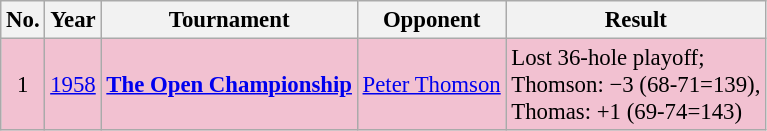<table class="wikitable" style="font-size:95%;">
<tr>
<th>No.</th>
<th>Year</th>
<th>Tournament</th>
<th>Opponent</th>
<th>Result</th>
</tr>
<tr style="background:#F2C1D1;">
<td align=center>1</td>
<td><a href='#'>1958</a></td>
<td><strong><a href='#'>The Open Championship</a></strong></td>
<td> <a href='#'>Peter Thomson</a></td>
<td>Lost 36-hole playoff;<br>Thomson: −3 (68-71=139),<br>Thomas: +1 (69-74=143)</td>
</tr>
</table>
